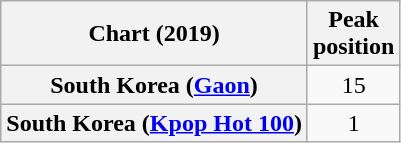<table class="wikitable plainrowheaders" style="text-align:center">
<tr>
<th>Chart (2019)</th>
<th>Peak<br>position</th>
</tr>
<tr>
<th scope="row">South Korea (<a href='#'>Gaon</a>)</th>
<td>15</td>
</tr>
<tr>
<th scope="row">South Korea (<a href='#'>Kpop Hot 100</a>)</th>
<td>1</td>
</tr>
</table>
